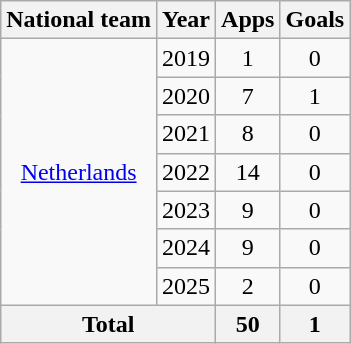<table class=wikitable style=text-align:center>
<tr>
<th>National team</th>
<th>Year</th>
<th>Apps</th>
<th>Goals</th>
</tr>
<tr>
<td rowspan=7><a href='#'>Netherlands</a></td>
<td>2019</td>
<td>1</td>
<td>0</td>
</tr>
<tr>
<td>2020</td>
<td>7</td>
<td>1</td>
</tr>
<tr>
<td>2021</td>
<td>8</td>
<td>0</td>
</tr>
<tr>
<td>2022</td>
<td>14</td>
<td>0</td>
</tr>
<tr>
<td>2023</td>
<td>9</td>
<td>0</td>
</tr>
<tr>
<td>2024</td>
<td>9</td>
<td>0</td>
</tr>
<tr>
<td>2025</td>
<td>2</td>
<td>0</td>
</tr>
<tr>
<th colspan=2>Total</th>
<th>50</th>
<th>1</th>
</tr>
</table>
